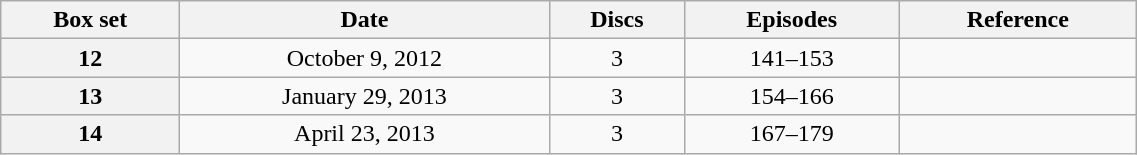<table class="wikitable" style="text-align: center; width: 60%;">
<tr>
<th scope="col" 175px;">Box set</th>
<th scope="col" 125px;>Date</th>
<th scope="col">Discs</th>
<th scope="col">Episodes</th>
<th scope="col">Reference</th>
</tr>
<tr>
<th scope="row">12</th>
<td>October 9, 2012</td>
<td>3</td>
<td>141–153</td>
<td></td>
</tr>
<tr>
<th scope="row">13</th>
<td>January 29, 2013</td>
<td>3</td>
<td>154–166</td>
<td></td>
</tr>
<tr>
<th scope="row">14</th>
<td>April 23, 2013</td>
<td>3</td>
<td>167–179</td>
<td></td>
</tr>
</table>
